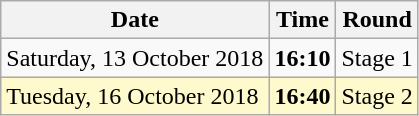<table class="wikitable">
<tr>
<th>Date</th>
<th>Time</th>
<th>Round</th>
</tr>
<tr>
<td>Saturday, 13 October 2018</td>
<td><strong>16:10</strong></td>
<td>Stage 1</td>
</tr>
<tr>
<td style=background:lemonchiffon>Tuesday, 16 October 2018</td>
<td style=background:lemonchiffon><strong>16:40</strong></td>
<td style=background:lemonchiffon>Stage   2</td>
</tr>
</table>
